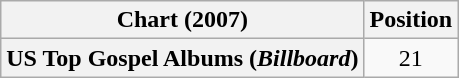<table class="wikitable plainrowheaders" style="text-align:center;">
<tr>
<th scope="col">Chart (2007)</th>
<th scope="col">Position</th>
</tr>
<tr>
<th scope="row">US Top Gospel Albums (<em>Billboard</em>)</th>
<td>21</td>
</tr>
</table>
